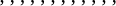<table class="mw-collapsible " style="text-align: left; font-size:85%">
<tr>
<td>, , , , , , , , , , , , </td>
</tr>
</table>
